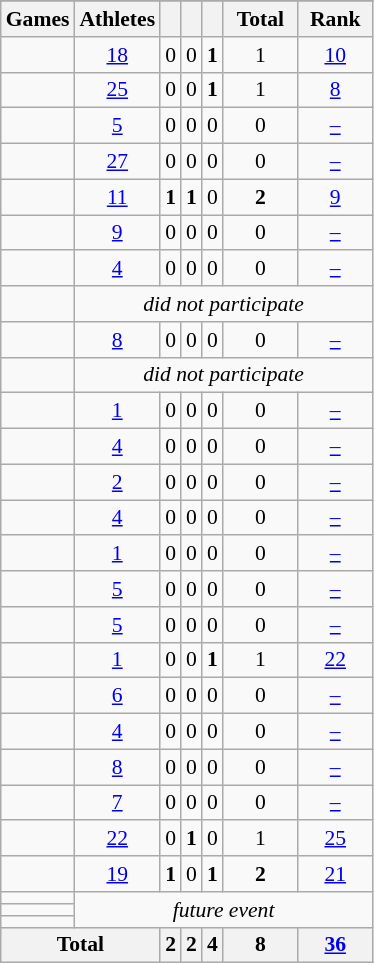<table class="wikitable" style="text-align:center; font-size:90%;">
<tr>
</tr>
<tr>
<th>Games</th>
<th>Athletes</th>
<th width:3em; font-weight:bold;"></th>
<th width:3em; font-weight:bold;"></th>
<th width:3em; font-weight:bold;"></th>
<th style="width:3em; font-weight:bold;">Total</th>
<th style="width:3em; font-weight:bold;">Rank</th>
</tr>
<tr>
<td align=left> </td>
<td><a href='#'>18</a></td>
<td>0</td>
<td>0</td>
<td><strong>1</strong></td>
<td>1</td>
<td><a href='#'>10</a></td>
</tr>
<tr>
<td align=left> </td>
<td><a href='#'>25</a></td>
<td>0</td>
<td>0</td>
<td><strong>1</strong></td>
<td>1</td>
<td><a href='#'>8</a></td>
</tr>
<tr>
<td align=left> </td>
<td><a href='#'>5</a></td>
<td>0</td>
<td>0</td>
<td>0</td>
<td>0</td>
<td><a href='#'>–</a></td>
</tr>
<tr>
<td align=left> </td>
<td><a href='#'>27</a></td>
<td>0</td>
<td>0</td>
<td>0</td>
<td>0</td>
<td><a href='#'>–</a></td>
</tr>
<tr>
<td align=left> </td>
<td><a href='#'>11</a></td>
<td><strong>1</strong></td>
<td><strong>1</strong></td>
<td>0</td>
<td><strong>2</strong></td>
<td><a href='#'>9</a></td>
</tr>
<tr>
<td align=left> </td>
<td><a href='#'>9</a></td>
<td>0</td>
<td>0</td>
<td>0</td>
<td>0</td>
<td><a href='#'>–</a></td>
</tr>
<tr>
<td align=left> </td>
<td><a href='#'>4</a></td>
<td>0</td>
<td>0</td>
<td>0</td>
<td>0</td>
<td><a href='#'>–</a></td>
</tr>
<tr>
<td align=left> </td>
<td colspan=6><em>did not participate</em></td>
</tr>
<tr>
<td align=left> </td>
<td><a href='#'>8</a></td>
<td>0</td>
<td>0</td>
<td>0</td>
<td>0</td>
<td><a href='#'>–</a></td>
</tr>
<tr>
<td align=left> </td>
<td colspan=6><em>did not participate</em></td>
</tr>
<tr>
<td align=left> </td>
<td><a href='#'>1</a></td>
<td>0</td>
<td>0</td>
<td>0</td>
<td>0</td>
<td><a href='#'>–</a></td>
</tr>
<tr>
<td align=left> </td>
<td><a href='#'>4</a></td>
<td>0</td>
<td>0</td>
<td>0</td>
<td>0</td>
<td><a href='#'>–</a></td>
</tr>
<tr>
<td align=left> </td>
<td><a href='#'>2</a></td>
<td>0</td>
<td>0</td>
<td>0</td>
<td>0</td>
<td><a href='#'>–</a></td>
</tr>
<tr>
<td align=left> </td>
<td><a href='#'>4</a></td>
<td>0</td>
<td>0</td>
<td>0</td>
<td>0</td>
<td><a href='#'>–</a></td>
</tr>
<tr>
<td align=left> </td>
<td><a href='#'>1</a></td>
<td>0</td>
<td>0</td>
<td>0</td>
<td>0</td>
<td><a href='#'>–</a></td>
</tr>
<tr>
<td align=left> </td>
<td><a href='#'>5</a></td>
<td>0</td>
<td>0</td>
<td>0</td>
<td>0</td>
<td><a href='#'>–</a></td>
</tr>
<tr>
<td align=left> </td>
<td><a href='#'>5</a></td>
<td>0</td>
<td>0</td>
<td>0</td>
<td>0</td>
<td><a href='#'>–</a></td>
</tr>
<tr>
<td align=left> </td>
<td><a href='#'>1</a></td>
<td>0</td>
<td>0</td>
<td><strong>1</strong></td>
<td>1</td>
<td><a href='#'>22</a></td>
</tr>
<tr>
<td align=left> </td>
<td><a href='#'>6</a></td>
<td>0</td>
<td>0</td>
<td>0</td>
<td>0</td>
<td><a href='#'>–</a></td>
</tr>
<tr>
<td align=left> </td>
<td><a href='#'>4</a></td>
<td>0</td>
<td>0</td>
<td>0</td>
<td>0</td>
<td><a href='#'>–</a></td>
</tr>
<tr>
<td align=left> </td>
<td><a href='#'>8</a></td>
<td>0</td>
<td>0</td>
<td>0</td>
<td>0</td>
<td><a href='#'>–</a></td>
</tr>
<tr>
<td align=left> </td>
<td><a href='#'>7</a></td>
<td>0</td>
<td>0</td>
<td>0</td>
<td>0</td>
<td><a href='#'>–</a></td>
</tr>
<tr>
<td align=left> </td>
<td><a href='#'>22</a></td>
<td>0</td>
<td><strong>1</strong></td>
<td>0</td>
<td>1</td>
<td><a href='#'>25</a></td>
</tr>
<tr>
<td align=left> </td>
<td><a href='#'>19</a></td>
<td><strong>1</strong></td>
<td>0</td>
<td><strong>1</strong></td>
<td><strong>2</strong></td>
<td><a href='#'>21</a></td>
</tr>
<tr>
<td align=left> </td>
<td rowspan=3 colspan=6><em>future event</em></td>
</tr>
<tr>
<td align=left> </td>
</tr>
<tr>
<td align=left> </td>
</tr>
<tr>
<th colspan=2>Total</th>
<th>2</th>
<th>2</th>
<th>4</th>
<th>8</th>
<th><a href='#'>36</a></th>
</tr>
</table>
